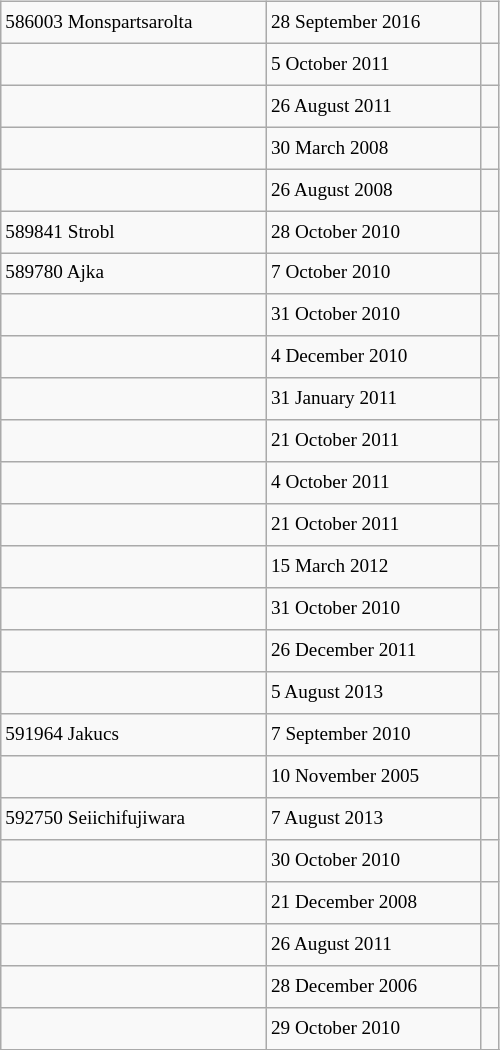<table class="wikitable" style="font-size: 80%; float: left; width: 26em; margin-right: 1em; height: 700px">
<tr>
<td>586003 Monspartsarolta</td>
<td>28 September 2016</td>
<td> </td>
</tr>
<tr>
<td></td>
<td>5 October 2011</td>
<td></td>
</tr>
<tr>
<td></td>
<td>26 August 2011</td>
<td></td>
</tr>
<tr>
<td></td>
<td>30 March 2008</td>
<td></td>
</tr>
<tr>
<td></td>
<td>26 August 2008</td>
<td></td>
</tr>
<tr>
<td>589841 Strobl</td>
<td>28 October 2010</td>
<td> </td>
</tr>
<tr>
<td>589780 Ajka</td>
<td>7 October 2010</td>
<td> </td>
</tr>
<tr>
<td></td>
<td>31 October 2010</td>
<td> </td>
</tr>
<tr>
<td></td>
<td>4 December 2010</td>
<td> </td>
</tr>
<tr>
<td></td>
<td>31 January 2011</td>
<td> </td>
</tr>
<tr>
<td></td>
<td>21 October 2011</td>
<td></td>
</tr>
<tr>
<td></td>
<td>4 October 2011</td>
<td></td>
</tr>
<tr>
<td></td>
<td>21 October 2011</td>
<td></td>
</tr>
<tr>
<td></td>
<td>15 March 2012</td>
<td></td>
</tr>
<tr>
<td></td>
<td>31 October 2010</td>
<td> </td>
</tr>
<tr>
<td></td>
<td>26 December 2011</td>
<td></td>
</tr>
<tr>
<td></td>
<td>5 August 2013</td>
<td></td>
</tr>
<tr>
<td>591964 Jakucs</td>
<td>7 September 2010</td>
<td> </td>
</tr>
<tr>
<td></td>
<td>10 November 2005</td>
<td></td>
</tr>
<tr>
<td>592750 Seiichifujiwara</td>
<td>7 August 2013</td>
<td> </td>
</tr>
<tr>
<td></td>
<td>30 October 2010</td>
<td> </td>
</tr>
<tr>
<td></td>
<td>21 December 2008</td>
<td></td>
</tr>
<tr>
<td></td>
<td>26 August 2011</td>
<td></td>
</tr>
<tr>
<td></td>
<td>28 December 2006</td>
<td></td>
</tr>
<tr>
<td></td>
<td>29 October 2010</td>
<td> </td>
</tr>
<tr>
</tr>
</table>
